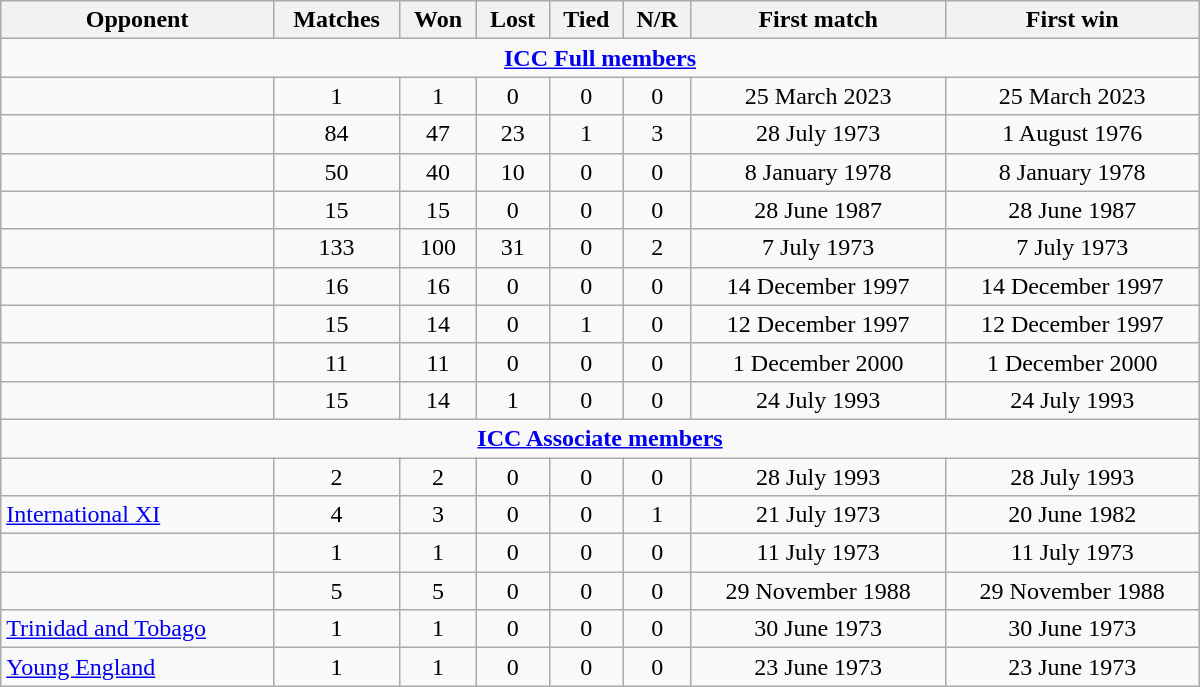<table class="wikitable plainrowheaders sortable" style="text-align: center; width: 800px;">
<tr>
<th>Opponent</th>
<th>Matches</th>
<th>Won</th>
<th>Lost</th>
<th>Tied</th>
<th>N/R</th>
<th>First match</th>
<th>First win</th>
</tr>
<tr>
<td colspan="8" style="text-align:center;"><strong><a href='#'>ICC Full members</a></strong></td>
</tr>
<tr>
<td align="left"></td>
<td>1</td>
<td>1</td>
<td>0</td>
<td>0</td>
<td>0</td>
<td>25 March 2023</td>
<td>25 March 2023</td>
</tr>
<tr>
<td align="left"></td>
<td>84</td>
<td>47</td>
<td>23</td>
<td>1</td>
<td>3</td>
<td>28 July 1973</td>
<td>1 August 1976</td>
</tr>
<tr>
<td align="left"></td>
<td>50</td>
<td>40</td>
<td>10</td>
<td>0</td>
<td>0</td>
<td>8 January 1978</td>
<td>8 January 1978</td>
</tr>
<tr>
<td align="left"></td>
<td>15</td>
<td>15</td>
<td>0</td>
<td>0</td>
<td>0</td>
<td>28 June 1987</td>
<td>28 June 1987</td>
</tr>
<tr>
<td align="left"></td>
<td>133</td>
<td>100</td>
<td>31</td>
<td>0</td>
<td>2</td>
<td>7 July 1973</td>
<td>7 July 1973</td>
</tr>
<tr>
<td align="left"></td>
<td>16</td>
<td>16</td>
<td>0</td>
<td>0</td>
<td>0</td>
<td>14 December 1997</td>
<td>14 December 1997</td>
</tr>
<tr>
<td align="left"></td>
<td>15</td>
<td>14</td>
<td>0</td>
<td>1</td>
<td>0</td>
<td>12 December 1997</td>
<td>12 December 1997</td>
</tr>
<tr>
<td align="left"></td>
<td>11</td>
<td>11</td>
<td>0</td>
<td>0</td>
<td>0</td>
<td>1 December 2000</td>
<td>1 December 2000</td>
</tr>
<tr>
<td align="left"></td>
<td>15</td>
<td>14</td>
<td>1</td>
<td>0</td>
<td>0</td>
<td>24 July 1993</td>
<td>24 July 1993</td>
</tr>
<tr>
<td colspan="8" style="text-align:center;"><strong><a href='#'>ICC Associate members</a></strong></td>
</tr>
<tr>
<td align="left"></td>
<td>2</td>
<td>2</td>
<td>0</td>
<td>0</td>
<td>0</td>
<td>28 July 1993</td>
<td>28 July 1993</td>
</tr>
<tr>
<td align="left"><a href='#'>International XI</a></td>
<td>4</td>
<td>3</td>
<td>0</td>
<td>0</td>
<td>1</td>
<td>21 July 1973</td>
<td>20 June 1982</td>
</tr>
<tr>
<td align="left"></td>
<td>1</td>
<td>1</td>
<td>0</td>
<td>0</td>
<td>0</td>
<td>11 July 1973</td>
<td>11 July 1973</td>
</tr>
<tr>
<td align="left"></td>
<td>5</td>
<td>5</td>
<td>0</td>
<td>0</td>
<td>0</td>
<td>29 November 1988</td>
<td>29 November 1988</td>
</tr>
<tr>
<td align="left"><a href='#'>Trinidad and Tobago</a></td>
<td>1</td>
<td>1</td>
<td>0</td>
<td>0</td>
<td>0</td>
<td>30 June 1973</td>
<td>30 June 1973</td>
</tr>
<tr>
<td align="left"><a href='#'>Young England</a></td>
<td>1</td>
<td>1</td>
<td>0</td>
<td>0</td>
<td>0</td>
<td>23 June 1973</td>
<td>23 June 1973</td>
</tr>
</table>
